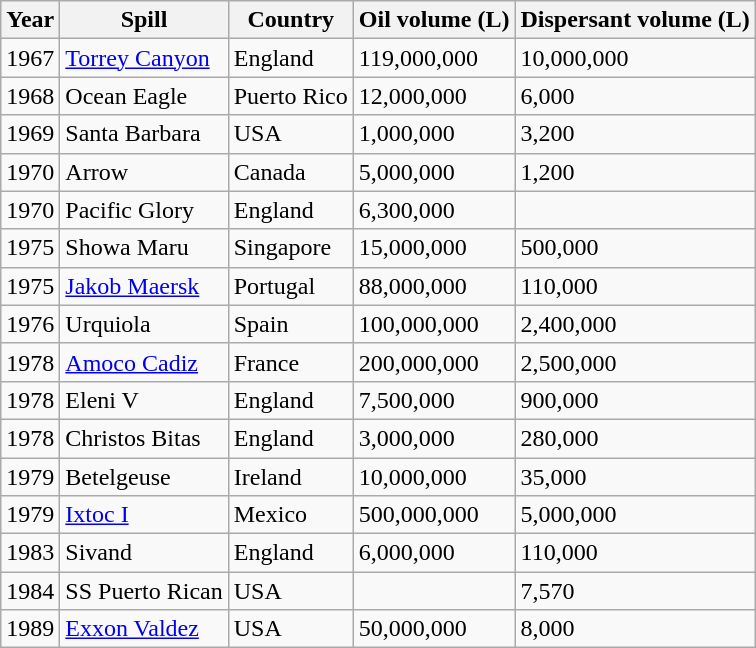<table class="wikitable sortable">
<tr>
<th>Year</th>
<th>Spill</th>
<th>Country</th>
<th>Oil volume (L)</th>
<th>Dispersant volume (L)</th>
</tr>
<tr>
<td>1967</td>
<td><a href='#'>Torrey Canyon</a></td>
<td>England</td>
<td>119,000,000</td>
<td>10,000,000</td>
</tr>
<tr>
<td>1968</td>
<td>Ocean Eagle</td>
<td>Puerto Rico</td>
<td>12,000,000</td>
<td>6,000</td>
</tr>
<tr>
<td>1969</td>
<td>Santa Barbara</td>
<td>USA</td>
<td>1,000,000</td>
<td>3,200</td>
</tr>
<tr>
<td>1970</td>
<td>Arrow</td>
<td>Canada</td>
<td>5,000,000</td>
<td>1,200</td>
</tr>
<tr>
<td>1970</td>
<td>Pacific Glory</td>
<td>England</td>
<td>6,300,000</td>
<td></td>
</tr>
<tr>
<td>1975</td>
<td>Showa Maru</td>
<td>Singapore</td>
<td>15,000,000</td>
<td>500,000</td>
</tr>
<tr>
<td>1975</td>
<td><a href='#'>Jakob Maersk</a></td>
<td>Portugal</td>
<td>88,000,000</td>
<td>110,000</td>
</tr>
<tr>
<td>1976</td>
<td>Urquiola</td>
<td>Spain</td>
<td>100,000,000</td>
<td>2,400,000</td>
</tr>
<tr>
<td>1978</td>
<td><a href='#'>Amoco Cadiz</a></td>
<td>France</td>
<td>200,000,000</td>
<td>2,500,000</td>
</tr>
<tr>
<td>1978</td>
<td>Eleni V</td>
<td>England</td>
<td>7,500,000</td>
<td>900,000</td>
</tr>
<tr>
<td>1978</td>
<td>Christos Bitas</td>
<td>England</td>
<td>3,000,000</td>
<td>280,000</td>
</tr>
<tr>
<td>1979</td>
<td>Betelgeuse</td>
<td>Ireland</td>
<td>10,000,000</td>
<td>35,000</td>
</tr>
<tr>
<td>1979</td>
<td><a href='#'>Ixtoc I</a></td>
<td>Mexico</td>
<td>500,000,000</td>
<td>5,000,000</td>
</tr>
<tr>
<td>1983</td>
<td>Sivand</td>
<td>England</td>
<td>6,000,000</td>
<td>110,000</td>
</tr>
<tr>
<td>1984</td>
<td>SS Puerto Rican</td>
<td>USA</td>
<td></td>
<td>7,570</td>
</tr>
<tr>
<td>1989</td>
<td><a href='#'>Exxon Valdez</a></td>
<td>USA</td>
<td>50,000,000</td>
<td>8,000</td>
</tr>
</table>
